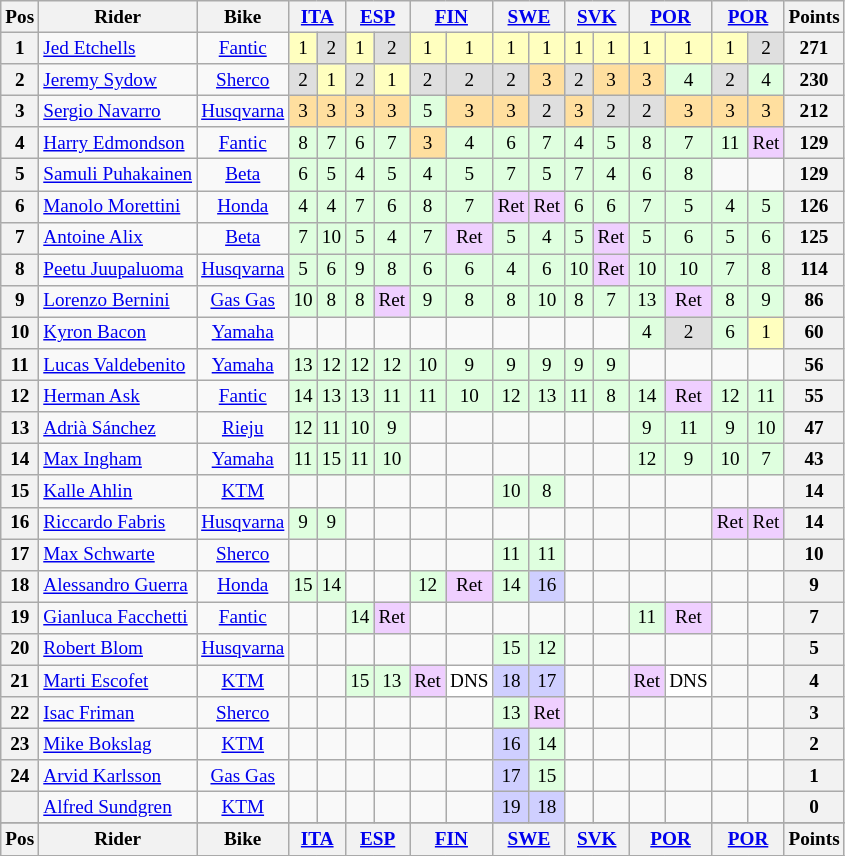<table class="wikitable" style="font-size: 80%; text-align:center">
<tr valign="top">
<th valign="middle">Pos</th>
<th valign="middle">Rider</th>
<th valign="middle">Bike</th>
<th colspan=2><a href='#'>ITA</a><br></th>
<th colspan=2><a href='#'>ESP</a><br></th>
<th colspan=2><a href='#'>FIN</a><br></th>
<th colspan=2><a href='#'>SWE</a><br></th>
<th colspan=2><a href='#'>SVK</a><br></th>
<th colspan=2><a href='#'>POR</a><br></th>
<th colspan=2><a href='#'>POR</a><br></th>
<th valign="middle">Points</th>
</tr>
<tr>
<th>1</th>
<td align=left> <a href='#'>Jed Etchells</a></td>
<td><a href='#'>Fantic</a></td>
<td style="background:#ffffbf;">1</td>
<td style="background:#dfdfdf;">2</td>
<td style="background:#ffffbf;">1</td>
<td style="background:#dfdfdf;">2</td>
<td style="background:#ffffbf;">1</td>
<td style="background:#ffffbf;">1</td>
<td style="background:#ffffbf;">1</td>
<td style="background:#ffffbf;">1</td>
<td style="background:#ffffbf;">1</td>
<td style="background:#ffffbf;">1</td>
<td style="background:#ffffbf;">1</td>
<td style="background:#ffffbf;">1</td>
<td style="background:#ffffbf;">1</td>
<td style="background:#dfdfdf;">2</td>
<th>271</th>
</tr>
<tr>
<th>2</th>
<td align=left> <a href='#'>Jeremy Sydow</a></td>
<td><a href='#'>Sherco</a></td>
<td style="background:#dfdfdf;">2</td>
<td style="background:#ffffbf;">1</td>
<td style="background:#dfdfdf;">2</td>
<td style="background:#ffffbf;">1</td>
<td style="background:#dfdfdf;">2</td>
<td style="background:#dfdfdf;">2</td>
<td style="background:#dfdfdf;">2</td>
<td style="background:#ffdf9f;">3</td>
<td style="background:#dfdfdf;">2</td>
<td style="background:#ffdf9f;">3</td>
<td style="background:#ffdf9f;">3</td>
<td style="background:#dfffdf;">4</td>
<td style="background:#dfdfdf;">2</td>
<td style="background:#dfffdf;">4</td>
<th>230</th>
</tr>
<tr>
<th>3</th>
<td align=left> <a href='#'>Sergio Navarro</a></td>
<td><a href='#'>Husqvarna</a></td>
<td style="background:#ffdf9f;">3</td>
<td style="background:#ffdf9f;">3</td>
<td style="background:#ffdf9f;">3</td>
<td style="background:#ffdf9f;">3</td>
<td style="background:#dfffdf;">5</td>
<td style="background:#ffdf9f;">3</td>
<td style="background:#ffdf9f;">3</td>
<td style="background:#dfdfdf;">2</td>
<td style="background:#ffdf9f;">3</td>
<td style="background:#dfdfdf;">2</td>
<td style="background:#dfdfdf;">2</td>
<td style="background:#ffdf9f;">3</td>
<td style="background:#ffdf9f;">3</td>
<td style="background:#ffdf9f;">3</td>
<th>212</th>
</tr>
<tr>
<th>4</th>
<td align=left> <a href='#'>Harry Edmondson</a></td>
<td><a href='#'>Fantic</a></td>
<td style="background:#dfffdf;">8</td>
<td style="background:#dfffdf;">7</td>
<td style="background:#dfffdf;">6</td>
<td style="background:#dfffdf;">7</td>
<td style="background:#ffdf9f;">3</td>
<td style="background:#dfffdf;">4</td>
<td style="background:#dfffdf;">6</td>
<td style="background:#dfffdf;">7</td>
<td style="background:#dfffdf;">4</td>
<td style="background:#dfffdf;">5</td>
<td style="background:#dfffdf;">8</td>
<td style="background:#dfffdf;">7</td>
<td style="background:#dfffdf;">11</td>
<td style="background:#efcfff;">Ret</td>
<th>129</th>
</tr>
<tr>
<th>5</th>
<td align=left> <a href='#'>Samuli Puhakainen</a></td>
<td><a href='#'>Beta</a></td>
<td style="background:#dfffdf;">6</td>
<td style="background:#dfffdf;">5</td>
<td style="background:#dfffdf;">4</td>
<td style="background:#dfffdf;">5</td>
<td style="background:#dfffdf;">4</td>
<td style="background:#dfffdf;">5</td>
<td style="background:#dfffdf;">7</td>
<td style="background:#dfffdf;">5</td>
<td style="background:#dfffdf;">7</td>
<td style="background:#dfffdf;">4</td>
<td style="background:#dfffdf;">6</td>
<td style="background:#dfffdf;">8</td>
<td></td>
<td></td>
<th>129</th>
</tr>
<tr>
<th>6</th>
<td align=left> <a href='#'>Manolo Morettini</a></td>
<td><a href='#'>Honda</a></td>
<td style="background:#dfffdf;">4</td>
<td style="background:#dfffdf;">4</td>
<td style="background:#dfffdf;">7</td>
<td style="background:#dfffdf;">6</td>
<td style="background:#dfffdf;">8</td>
<td style="background:#dfffdf;">7</td>
<td style="background:#efcfff;">Ret</td>
<td style="background:#efcfff;">Ret</td>
<td style="background:#dfffdf;">6</td>
<td style="background:#dfffdf;">6</td>
<td style="background:#dfffdf;">7</td>
<td style="background:#dfffdf;">5</td>
<td style="background:#dfffdf;">4</td>
<td style="background:#dfffdf;">5</td>
<th>126</th>
</tr>
<tr>
<th>7</th>
<td align=left> <a href='#'>Antoine Alix</a></td>
<td><a href='#'>Beta</a></td>
<td style="background:#dfffdf;">7</td>
<td style="background:#dfffdf;">10</td>
<td style="background:#dfffdf;">5</td>
<td style="background:#dfffdf;">4</td>
<td style="background:#dfffdf;">7</td>
<td style="background:#efcfff;">Ret</td>
<td style="background:#dfffdf;">5</td>
<td style="background:#dfffdf;">4</td>
<td style="background:#dfffdf;">5</td>
<td style="background:#efcfff;">Ret</td>
<td style="background:#dfffdf;">5</td>
<td style="background:#dfffdf;">6</td>
<td style="background:#dfffdf;">5</td>
<td style="background:#dfffdf;">6</td>
<th>125</th>
</tr>
<tr>
<th>8</th>
<td align=left> <a href='#'>Peetu Juupaluoma</a></td>
<td><a href='#'>Husqvarna</a></td>
<td style="background:#dfffdf;">5</td>
<td style="background:#dfffdf;">6</td>
<td style="background:#dfffdf;">9</td>
<td style="background:#dfffdf;">8</td>
<td style="background:#dfffdf;">6</td>
<td style="background:#dfffdf;">6</td>
<td style="background:#dfffdf;">4</td>
<td style="background:#dfffdf;">6</td>
<td style="background:#dfffdf;">10</td>
<td style="background:#efcfff;">Ret</td>
<td style="background:#dfffdf;">10</td>
<td style="background:#dfffdf;">10</td>
<td style="background:#dfffdf;">7</td>
<td style="background:#dfffdf;">8</td>
<th>114</th>
</tr>
<tr>
<th>9</th>
<td align=left> <a href='#'>Lorenzo Bernini</a></td>
<td><a href='#'>Gas Gas</a></td>
<td style="background:#dfffdf;">10</td>
<td style="background:#dfffdf;">8</td>
<td style="background:#dfffdf;">8</td>
<td style="background:#efcfff;">Ret</td>
<td style="background:#dfffdf;">9</td>
<td style="background:#dfffdf;">8</td>
<td style="background:#dfffdf;">8</td>
<td style="background:#dfffdf;">10</td>
<td style="background:#dfffdf;">8</td>
<td style="background:#dfffdf;">7</td>
<td style="background:#dfffdf;">13</td>
<td style="background:#efcfff;">Ret</td>
<td style="background:#dfffdf;">8</td>
<td style="background:#dfffdf;">9</td>
<th>86</th>
</tr>
<tr>
<th>10</th>
<td align=left> <a href='#'>Kyron Bacon</a></td>
<td><a href='#'>Yamaha</a></td>
<td></td>
<td></td>
<td></td>
<td></td>
<td></td>
<td></td>
<td></td>
<td></td>
<td></td>
<td></td>
<td style="background:#dfffdf;">4</td>
<td style="background:#dfdfdf;">2</td>
<td style="background:#dfffdf;">6</td>
<td style="background:#ffffbf;">1</td>
<th>60</th>
</tr>
<tr>
<th>11</th>
<td align=left> <a href='#'>Lucas Valdebenito</a></td>
<td><a href='#'>Yamaha</a></td>
<td style="background:#dfffdf;">13</td>
<td style="background:#dfffdf;">12</td>
<td style="background:#dfffdf;">12</td>
<td style="background:#dfffdf;">12</td>
<td style="background:#dfffdf;">10</td>
<td style="background:#dfffdf;">9</td>
<td style="background:#dfffdf;">9</td>
<td style="background:#dfffdf;">9</td>
<td style="background:#dfffdf;">9</td>
<td style="background:#dfffdf;">9</td>
<td></td>
<td></td>
<td></td>
<td></td>
<th>56</th>
</tr>
<tr>
<th>12</th>
<td align=left> <a href='#'>Herman Ask</a></td>
<td><a href='#'>Fantic</a></td>
<td style="background:#dfffdf;">14</td>
<td style="background:#dfffdf;">13</td>
<td style="background:#dfffdf;">13</td>
<td style="background:#dfffdf;">11</td>
<td style="background:#dfffdf;">11</td>
<td style="background:#dfffdf;">10</td>
<td style="background:#dfffdf;">12</td>
<td style="background:#dfffdf;">13</td>
<td style="background:#dfffdf;">11</td>
<td style="background:#dfffdf;">8</td>
<td style="background:#dfffdf;">14</td>
<td style="background:#efcfff;">Ret</td>
<td style="background:#dfffdf;">12</td>
<td style="background:#dfffdf;">11</td>
<th>55</th>
</tr>
<tr>
<th>13</th>
<td align=left> <a href='#'>Adrià Sánchez</a></td>
<td><a href='#'>Rieju</a></td>
<td style="background:#dfffdf;">12</td>
<td style="background:#dfffdf;">11</td>
<td style="background:#dfffdf;">10</td>
<td style="background:#dfffdf;">9</td>
<td></td>
<td></td>
<td></td>
<td></td>
<td></td>
<td></td>
<td style="background:#dfffdf;">9</td>
<td style="background:#dfffdf;">11</td>
<td style="background:#dfffdf;">9</td>
<td style="background:#dfffdf;">10</td>
<th>47</th>
</tr>
<tr>
<th>14</th>
<td align=left> <a href='#'>Max Ingham</a></td>
<td><a href='#'>Yamaha</a></td>
<td style="background:#dfffdf;">11</td>
<td style="background:#dfffdf;">15</td>
<td style="background:#dfffdf;">11</td>
<td style="background:#dfffdf;">10</td>
<td></td>
<td></td>
<td></td>
<td></td>
<td></td>
<td></td>
<td style="background:#dfffdf;">12</td>
<td style="background:#dfffdf;">9</td>
<td style="background:#dfffdf;">10</td>
<td style="background:#dfffdf;">7</td>
<th>43</th>
</tr>
<tr>
<th>15</th>
<td align=left> <a href='#'>Kalle Ahlin</a></td>
<td><a href='#'>KTM</a></td>
<td></td>
<td></td>
<td></td>
<td></td>
<td></td>
<td></td>
<td style="background:#dfffdf;">10</td>
<td style="background:#dfffdf;">8</td>
<td></td>
<td></td>
<td></td>
<td></td>
<td></td>
<td></td>
<th>14</th>
</tr>
<tr>
<th>16</th>
<td align=left> <a href='#'>Riccardo Fabris</a></td>
<td><a href='#'>Husqvarna</a></td>
<td style="background:#dfffdf;">9</td>
<td style="background:#dfffdf;">9</td>
<td></td>
<td></td>
<td></td>
<td></td>
<td></td>
<td></td>
<td></td>
<td></td>
<td></td>
<td></td>
<td style="background:#efcfff;">Ret</td>
<td style="background:#efcfff;">Ret</td>
<th>14</th>
</tr>
<tr>
<th>17</th>
<td align=left> <a href='#'>Max Schwarte</a></td>
<td><a href='#'>Sherco</a></td>
<td></td>
<td></td>
<td></td>
<td></td>
<td></td>
<td></td>
<td style="background:#dfffdf;">11</td>
<td style="background:#dfffdf;">11</td>
<td></td>
<td></td>
<td></td>
<td></td>
<td></td>
<td></td>
<th>10</th>
</tr>
<tr>
<th>18</th>
<td align=left> <a href='#'>Alessandro Guerra</a></td>
<td><a href='#'>Honda</a></td>
<td style="background:#dfffdf;">15</td>
<td style="background:#dfffdf;">14</td>
<td></td>
<td></td>
<td style="background:#dfffdf;">12</td>
<td style="background:#efcfff;">Ret</td>
<td style="background:#dfffdf;">14</td>
<td style="background:#cfcfff;">16</td>
<td></td>
<td></td>
<td></td>
<td></td>
<td></td>
<td></td>
<th>9</th>
</tr>
<tr>
<th>19</th>
<td align=left> <a href='#'>Gianluca Facchetti</a></td>
<td><a href='#'>Fantic</a></td>
<td></td>
<td></td>
<td style="background:#dfffdf;">14</td>
<td style="background:#efcfff;">Ret</td>
<td></td>
<td></td>
<td></td>
<td></td>
<td></td>
<td></td>
<td style="background:#dfffdf;">11</td>
<td style="background:#efcfff;">Ret</td>
<td></td>
<td></td>
<th>7</th>
</tr>
<tr>
<th>20</th>
<td align=left> <a href='#'>Robert Blom</a></td>
<td><a href='#'>Husqvarna</a></td>
<td></td>
<td></td>
<td></td>
<td></td>
<td></td>
<td></td>
<td style="background:#dfffdf;">15</td>
<td style="background:#dfffdf;">12</td>
<td></td>
<td></td>
<td></td>
<td></td>
<td></td>
<td></td>
<th>5</th>
</tr>
<tr>
<th>21</th>
<td align=left> <a href='#'>Marti Escofet</a></td>
<td><a href='#'>KTM</a></td>
<td></td>
<td></td>
<td style="background:#dfffdf;">15</td>
<td style="background:#dfffdf;">13</td>
<td style="background:#efcfff;">Ret</td>
<td style="background:#ffffff;">DNS</td>
<td style="background:#cfcfff;">18</td>
<td style="background:#cfcfff;">17</td>
<td></td>
<td></td>
<td style="background:#efcfff;">Ret</td>
<td style="background:#ffffff;">DNS</td>
<td></td>
<td></td>
<th>4</th>
</tr>
<tr>
<th>22</th>
<td align=left> <a href='#'>Isac Friman</a></td>
<td><a href='#'>Sherco</a></td>
<td></td>
<td></td>
<td></td>
<td></td>
<td></td>
<td></td>
<td style="background:#dfffdf;">13</td>
<td style="background:#efcfff;">Ret</td>
<td></td>
<td></td>
<td></td>
<td></td>
<td></td>
<td></td>
<th>3</th>
</tr>
<tr>
<th>23</th>
<td align=left> <a href='#'>Mike Bokslag</a></td>
<td><a href='#'>KTM</a></td>
<td></td>
<td></td>
<td></td>
<td></td>
<td></td>
<td></td>
<td style="background:#cfcfff;">16</td>
<td style="background:#dfffdf;">14</td>
<td></td>
<td></td>
<td></td>
<td></td>
<td></td>
<td></td>
<th>2</th>
</tr>
<tr>
<th>24</th>
<td align=left> <a href='#'>Arvid Karlsson</a></td>
<td><a href='#'>Gas Gas</a></td>
<td></td>
<td></td>
<td></td>
<td></td>
<td></td>
<td></td>
<td style="background:#cfcfff;">17</td>
<td style="background:#dfffdf;">15</td>
<td></td>
<td></td>
<td></td>
<td></td>
<td></td>
<td></td>
<th>1</th>
</tr>
<tr>
<th></th>
<td align=left> <a href='#'>Alfred Sundgren</a></td>
<td><a href='#'>KTM</a></td>
<td></td>
<td></td>
<td></td>
<td></td>
<td></td>
<td></td>
<td style="background:#cfcfff;">19</td>
<td style="background:#cfcfff;">18</td>
<td></td>
<td></td>
<td></td>
<td></td>
<td></td>
<td></td>
<th>0</th>
</tr>
<tr>
</tr>
<tr valign="top">
<th valign="middle">Pos</th>
<th valign="middle">Rider</th>
<th valign="middle">Bike</th>
<th colspan=2><a href='#'>ITA</a><br></th>
<th colspan=2><a href='#'>ESP</a><br></th>
<th colspan=2><a href='#'>FIN</a><br></th>
<th colspan=2><a href='#'>SWE</a><br></th>
<th colspan=2><a href='#'>SVK</a><br></th>
<th colspan=2><a href='#'>POR</a><br></th>
<th colspan=2><a href='#'>POR</a><br></th>
<th valign="middle">Points</th>
</tr>
<tr>
</tr>
</table>
